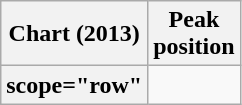<table class="wikitable sortable plainrowheaders" style="text-align:center">
<tr>
<th scope="col">Chart (2013)</th>
<th scope="col">Peak<br>position</th>
</tr>
<tr>
<th>scope="row" </th>
</tr>
</table>
